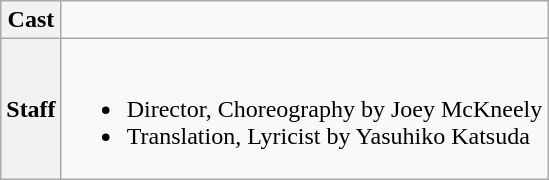<table class="wikitable">
<tr>
<th>Cast</th>
<td></td>
</tr>
<tr>
<th>Staff</th>
<td><br><ul><li>Director, Choreography by Joey McKneely</li><li>Translation, Lyricist by Yasuhiko Katsuda</li></ul></td>
</tr>
</table>
